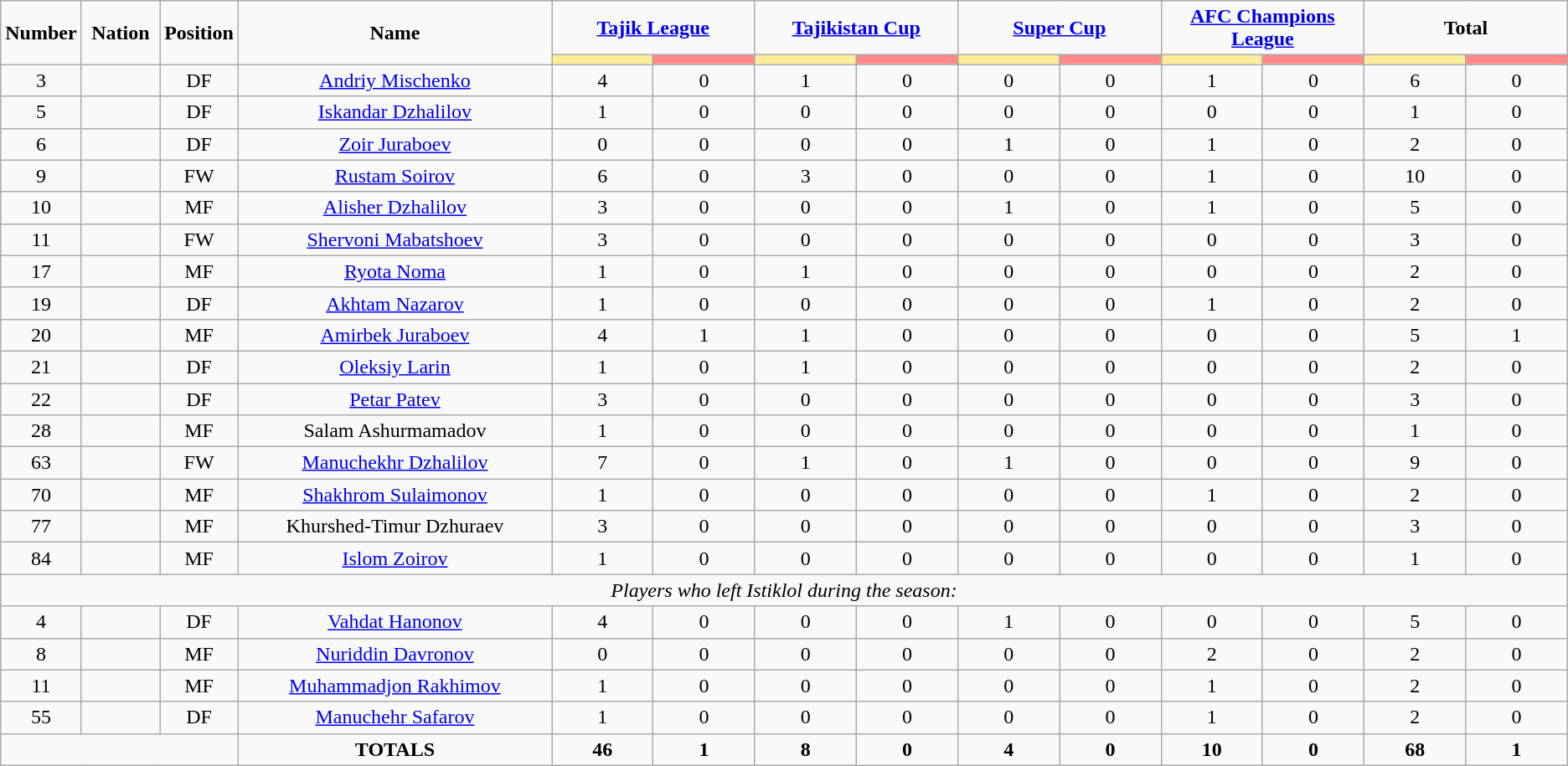<table class="wikitable" style="text-align:center;">
<tr>
<td rowspan="2"  style="width:5%; text-align:center;"><strong>Number</strong></td>
<td rowspan="2"  style="width:5%; text-align:center;"><strong>Nation</strong></td>
<td rowspan="2"  style="width:5%; text-align:center;"><strong>Position</strong></td>
<td rowspan="2"  style="width:20%; text-align:center;"><strong>Name</strong></td>
<td colspan="2" style="text-align:center;"><strong><a href='#'>Tajik League</a></strong></td>
<td colspan="2" style="text-align:center;"><strong><a href='#'>Tajikistan Cup</a></strong></td>
<td colspan="2" style="text-align:center;"><strong><a href='#'>Super Cup</a></strong></td>
<td colspan="2" style="text-align:center;"><strong><a href='#'>AFC Champions League</a></strong></td>
<td colspan="2" style="text-align:center;"><strong>Total</strong></td>
</tr>
<tr>
<th style="width:60px; background:#fe9;"></th>
<th style="width:60px; background:#ff8888;"></th>
<th style="width:60px; background:#fe9;"></th>
<th style="width:60px; background:#ff8888;"></th>
<th style="width:60px; background:#fe9;"></th>
<th style="width:60px; background:#ff8888;"></th>
<th style="width:60px; background:#fe9;"></th>
<th style="width:60px; background:#ff8888;"></th>
<th style="width:60px; background:#fe9;"></th>
<th style="width:60px; background:#ff8888;"></th>
</tr>
<tr>
<td>3</td>
<td></td>
<td>DF</td>
<td><a href='#'>Andriy Mischenko</a></td>
<td>4</td>
<td>0</td>
<td>1</td>
<td>0</td>
<td>0</td>
<td>0</td>
<td>1</td>
<td>0</td>
<td>6</td>
<td>0</td>
</tr>
<tr>
<td>5</td>
<td></td>
<td>DF</td>
<td><a href='#'>Iskandar Dzhalilov</a></td>
<td>1</td>
<td>0</td>
<td>0</td>
<td>0</td>
<td>0</td>
<td>0</td>
<td>0</td>
<td>0</td>
<td>1</td>
<td>0</td>
</tr>
<tr>
<td>6</td>
<td></td>
<td>DF</td>
<td><a href='#'>Zoir Juraboev</a></td>
<td>0</td>
<td>0</td>
<td>0</td>
<td>0</td>
<td>1</td>
<td>0</td>
<td>1</td>
<td>0</td>
<td>2</td>
<td>0</td>
</tr>
<tr>
<td>9</td>
<td></td>
<td>FW</td>
<td><a href='#'>Rustam Soirov</a></td>
<td>6</td>
<td>0</td>
<td>3</td>
<td>0</td>
<td>0</td>
<td>0</td>
<td>1</td>
<td>0</td>
<td>10</td>
<td>0</td>
</tr>
<tr>
<td>10</td>
<td></td>
<td>MF</td>
<td><a href='#'>Alisher Dzhalilov</a></td>
<td>3</td>
<td>0</td>
<td>0</td>
<td>0</td>
<td>1</td>
<td>0</td>
<td>1</td>
<td>0</td>
<td>5</td>
<td>0</td>
</tr>
<tr>
<td>11</td>
<td></td>
<td>FW</td>
<td><a href='#'>Shervoni Mabatshoev</a></td>
<td>3</td>
<td>0</td>
<td>0</td>
<td>0</td>
<td>0</td>
<td>0</td>
<td>0</td>
<td>0</td>
<td>3</td>
<td>0</td>
</tr>
<tr>
<td>17</td>
<td></td>
<td>MF</td>
<td><a href='#'>Ryota Noma</a></td>
<td>1</td>
<td>0</td>
<td>1</td>
<td>0</td>
<td>0</td>
<td>0</td>
<td>0</td>
<td>0</td>
<td>2</td>
<td>0</td>
</tr>
<tr>
<td>19</td>
<td></td>
<td>DF</td>
<td><a href='#'>Akhtam Nazarov</a></td>
<td>1</td>
<td>0</td>
<td>0</td>
<td>0</td>
<td>0</td>
<td>0</td>
<td>1</td>
<td>0</td>
<td>2</td>
<td>0</td>
</tr>
<tr>
<td>20</td>
<td></td>
<td>MF</td>
<td><a href='#'>Amirbek Juraboev</a></td>
<td>4</td>
<td>1</td>
<td>1</td>
<td>0</td>
<td>0</td>
<td>0</td>
<td>0</td>
<td>0</td>
<td>5</td>
<td>1</td>
</tr>
<tr>
<td>21</td>
<td></td>
<td>DF</td>
<td><a href='#'>Oleksiy Larin</a></td>
<td>1</td>
<td>0</td>
<td>1</td>
<td>0</td>
<td>0</td>
<td>0</td>
<td>0</td>
<td>0</td>
<td>2</td>
<td>0</td>
</tr>
<tr>
<td>22</td>
<td></td>
<td>DF</td>
<td><a href='#'>Petar Patev</a></td>
<td>3</td>
<td>0</td>
<td>0</td>
<td>0</td>
<td>0</td>
<td>0</td>
<td>0</td>
<td>0</td>
<td>3</td>
<td>0</td>
</tr>
<tr>
<td>28</td>
<td></td>
<td>MF</td>
<td>Salam Ashurmamadov</td>
<td>1</td>
<td>0</td>
<td>0</td>
<td>0</td>
<td>0</td>
<td>0</td>
<td>0</td>
<td>0</td>
<td>1</td>
<td>0</td>
</tr>
<tr>
<td>63</td>
<td></td>
<td>FW</td>
<td><a href='#'>Manuchekhr Dzhalilov</a></td>
<td>7</td>
<td>0</td>
<td>1</td>
<td>0</td>
<td>1</td>
<td>0</td>
<td>0</td>
<td>0</td>
<td>9</td>
<td>0</td>
</tr>
<tr>
<td>70</td>
<td></td>
<td>MF</td>
<td><a href='#'>Shakhrom Sulaimonov</a></td>
<td>1</td>
<td>0</td>
<td>0</td>
<td>0</td>
<td>0</td>
<td>0</td>
<td>1</td>
<td>0</td>
<td>2</td>
<td>0</td>
</tr>
<tr>
<td>77</td>
<td></td>
<td>MF</td>
<td>Khurshed-Timur Dzhuraev</td>
<td>3</td>
<td>0</td>
<td>0</td>
<td>0</td>
<td>0</td>
<td>0</td>
<td>0</td>
<td>0</td>
<td>3</td>
<td>0</td>
</tr>
<tr>
<td>84</td>
<td></td>
<td>MF</td>
<td><a href='#'>Islom Zoirov</a></td>
<td>1</td>
<td>0</td>
<td>0</td>
<td>0</td>
<td>0</td>
<td>0</td>
<td>0</td>
<td>0</td>
<td>1</td>
<td>0</td>
</tr>
<tr>
<td colspan="14"><em>Players who left Istiklol during the season:</em></td>
</tr>
<tr>
<td>4</td>
<td></td>
<td>DF</td>
<td><a href='#'>Vahdat Hanonov</a></td>
<td>4</td>
<td>0</td>
<td>0</td>
<td>0</td>
<td>1</td>
<td>0</td>
<td>0</td>
<td>0</td>
<td>5</td>
<td>0</td>
</tr>
<tr>
<td>8</td>
<td></td>
<td>MF</td>
<td><a href='#'>Nuriddin Davronov</a></td>
<td>0</td>
<td>0</td>
<td>0</td>
<td>0</td>
<td>0</td>
<td>0</td>
<td>2</td>
<td>0</td>
<td>2</td>
<td>0</td>
</tr>
<tr>
<td>11</td>
<td></td>
<td>MF</td>
<td><a href='#'>Muhammadjon Rakhimov</a></td>
<td>1</td>
<td>0</td>
<td>0</td>
<td>0</td>
<td>0</td>
<td>0</td>
<td>1</td>
<td>0</td>
<td>2</td>
<td>0</td>
</tr>
<tr>
<td>55</td>
<td></td>
<td>DF</td>
<td><a href='#'>Manuchehr Safarov</a></td>
<td>1</td>
<td>0</td>
<td>0</td>
<td>0</td>
<td>0</td>
<td>0</td>
<td>1</td>
<td>0</td>
<td>2</td>
<td>0</td>
</tr>
<tr>
<td colspan="3"></td>
<td><strong>TOTALS</strong></td>
<td><strong>46</strong></td>
<td><strong>1</strong></td>
<td><strong>8</strong></td>
<td><strong>0</strong></td>
<td><strong>4</strong></td>
<td><strong>0</strong></td>
<td><strong>10</strong></td>
<td><strong>0</strong></td>
<td><strong>68</strong></td>
<td><strong>1</strong></td>
</tr>
</table>
